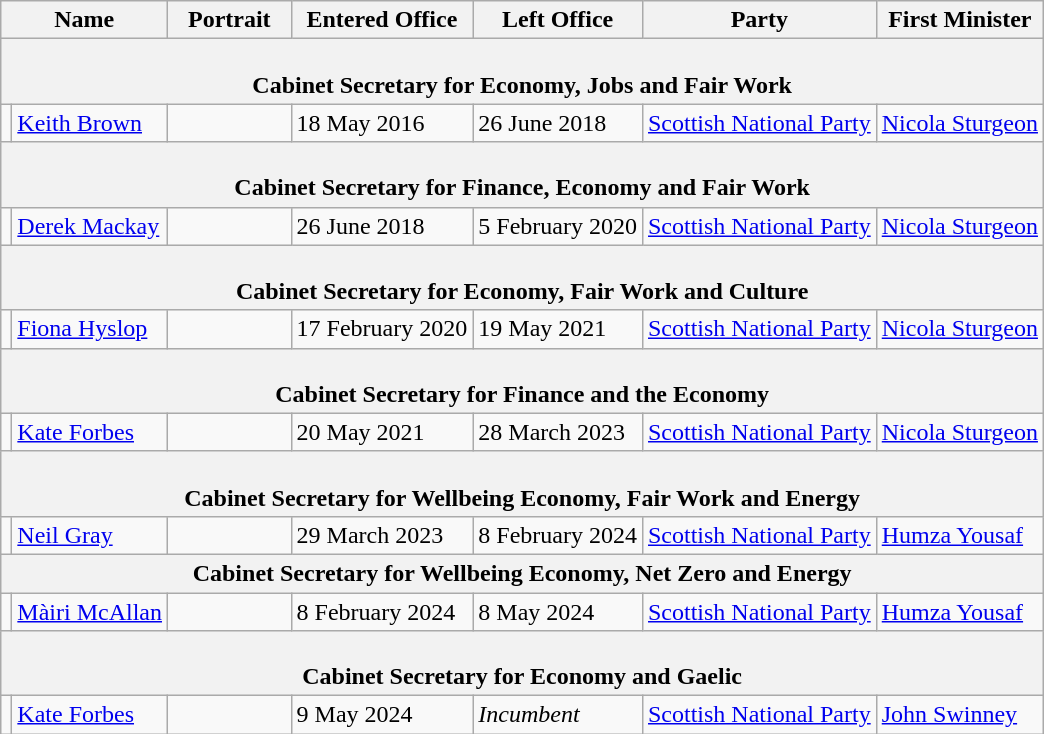<table class="wikitable" style="margin: 0 0 0 1em; background: #f9f9f9; border: 1px #aaaaaa solid; border-collapse: collapse; ">
<tr>
<th colspan="2">Name</th>
<th width="75">Portrait</th>
<th>Entered Office</th>
<th>Left Office</th>
<th>Party</th>
<th>First Minister</th>
</tr>
<tr>
<th colspan="7"><br><strong>Cabinet Secretary for Economy, Jobs and Fair Work</strong></th>
</tr>
<tr>
<td></td>
<td><a href='#'>Keith Brown</a></td>
<td></td>
<td>18 May 2016</td>
<td>26 June 2018</td>
<td><a href='#'>Scottish National Party</a></td>
<td><a href='#'>Nicola Sturgeon</a></td>
</tr>
<tr>
<th colspan="7"><br><strong>Cabinet Secretary for Finance, Economy and Fair Work</strong></th>
</tr>
<tr>
<td></td>
<td><a href='#'>Derek Mackay</a></td>
<td></td>
<td>26 June 2018</td>
<td>5 February 2020</td>
<td><a href='#'>Scottish National Party</a></td>
<td><a href='#'>Nicola Sturgeon</a></td>
</tr>
<tr>
<th colspan="7"><br><strong>Cabinet Secretary for Economy, Fair Work and Culture</strong></th>
</tr>
<tr>
<td></td>
<td><a href='#'>Fiona Hyslop</a></td>
<td></td>
<td>17 February 2020</td>
<td>19 May 2021</td>
<td><a href='#'>Scottish National Party</a></td>
<td><a href='#'>Nicola Sturgeon</a></td>
</tr>
<tr>
<th colspan="7"><br><strong>Cabinet Secretary for Finance and the Economy</strong></th>
</tr>
<tr>
<td></td>
<td><a href='#'>Kate Forbes</a></td>
<td></td>
<td>20 May 2021</td>
<td>28 March 2023</td>
<td><a href='#'>Scottish National Party</a></td>
<td><a href='#'>Nicola Sturgeon</a></td>
</tr>
<tr>
<th colspan="7"><br><strong>Cabinet Secretary for Wellbeing Economy, Fair Work and Energy</strong></th>
</tr>
<tr>
<td></td>
<td><a href='#'>Neil Gray</a></td>
<td></td>
<td>29 March 2023</td>
<td>8 February 2024</td>
<td><a href='#'>Scottish National Party</a></td>
<td><a href='#'>Humza Yousaf</a></td>
</tr>
<tr>
<th colspan="7"><strong>Cabinet Secretary for Wellbeing Economy, Net Zero and Energy</strong></th>
</tr>
<tr>
<td></td>
<td><a href='#'>Màiri McAllan</a></td>
<td></td>
<td>8 February 2024</td>
<td>8 May 2024</td>
<td><a href='#'>Scottish National Party</a></td>
<td><a href='#'>Humza Yousaf</a></td>
</tr>
<tr>
<th colspan="7"><br><strong>Cabinet Secretary for Economy and Gaelic</strong></th>
</tr>
<tr>
<td></td>
<td><a href='#'>Kate Forbes</a></td>
<td></td>
<td>9 May 2024</td>
<td><em>Incumbent</em></td>
<td><a href='#'>Scottish National Party</a></td>
<td><a href='#'>John Swinney</a></td>
</tr>
</table>
